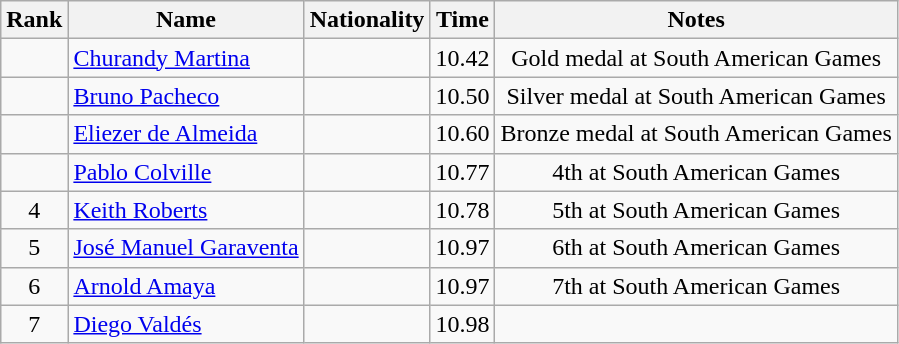<table class="wikitable sortable" style="text-align:center">
<tr>
<th>Rank</th>
<th>Name</th>
<th>Nationality</th>
<th>Time</th>
<th>Notes</th>
</tr>
<tr>
<td align=center></td>
<td align=left><a href='#'>Churandy Martina</a></td>
<td align=left></td>
<td>10.42</td>
<td>Gold medal at South American Games</td>
</tr>
<tr>
<td align=center></td>
<td align=left><a href='#'>Bruno Pacheco</a></td>
<td align=left></td>
<td>10.50</td>
<td>Silver medal at South American Games</td>
</tr>
<tr>
<td align=center></td>
<td align=left><a href='#'>Eliezer de Almeida</a></td>
<td align=left></td>
<td>10.60</td>
<td>Bronze medal at South American Games</td>
</tr>
<tr>
<td align=center></td>
<td align=left><a href='#'>Pablo Colville</a></td>
<td align=left></td>
<td>10.77</td>
<td>4th at South American Games</td>
</tr>
<tr>
<td align=center>4</td>
<td align=left><a href='#'>Keith Roberts</a></td>
<td align=left></td>
<td>10.78</td>
<td>5th at South American Games</td>
</tr>
<tr>
<td align=center>5</td>
<td align=left><a href='#'>José Manuel Garaventa</a></td>
<td align=left></td>
<td>10.97</td>
<td>6th at South American Games</td>
</tr>
<tr>
<td align=center>6</td>
<td align=left><a href='#'>Arnold Amaya</a></td>
<td align=left></td>
<td>10.97</td>
<td>7th at South American Games</td>
</tr>
<tr>
<td align=center>7</td>
<td align=left><a href='#'>Diego Valdés</a></td>
<td align=left></td>
<td>10.98</td>
<td></td>
</tr>
</table>
